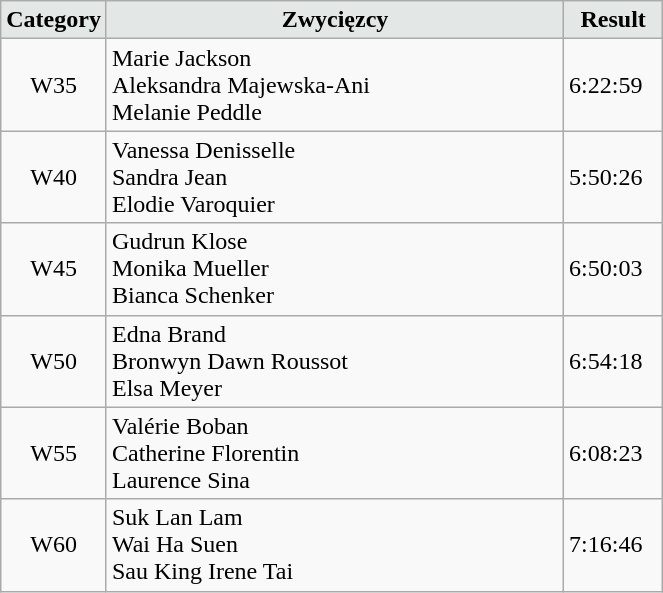<table class="wikitable" width=35%>
<tr>
<td width=15% align="center" bgcolor=#E3E7E6><strong>Category</strong></td>
<td align="center" bgcolor=#E3E7E6> <strong>Zwycięzcy</strong></td>
<td width=15% align="center" bgcolor=#E3E7E6><strong>Result</strong></td>
</tr>
<tr>
<td align="center">W35</td>
<td> Marie Jackson<br> Aleksandra Majewska-Ani<br> Melanie Peddle</td>
<td>6:22:59</td>
</tr>
<tr>
<td align="center">W40</td>
<td> Vanessa Denisselle<br> Sandra Jean<br> Elodie Varoquier</td>
<td>5:50:26</td>
</tr>
<tr>
<td align="center">W45</td>
<td> Gudrun Klose<br> Monika Mueller<br> Bianca Schenker</td>
<td>6:50:03</td>
</tr>
<tr>
<td align="center">W50</td>
<td> Edna Brand<br> Bronwyn Dawn Roussot<br> Elsa Meyer</td>
<td>6:54:18</td>
</tr>
<tr>
<td align="center">W55</td>
<td> Valérie Boban<br> Catherine Florentin<br> Laurence Sina</td>
<td>6:08:23</td>
</tr>
<tr>
<td align="center">W60</td>
<td> Suk Lan Lam<br> Wai Ha Suen<br> Sau King Irene Tai</td>
<td>7:16:46</td>
</tr>
</table>
